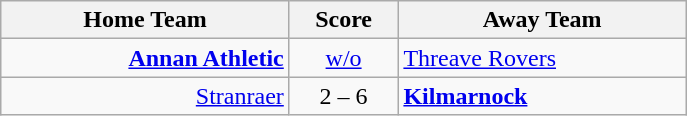<table class="wikitable" style="border-collapse: collapse;">
<tr>
<th align="right" width="185">Home Team</th>
<th align="center" width="65"> Score </th>
<th align="left" width="185">Away Team</th>
</tr>
<tr>
<td style="text-align: right;"><strong><a href='#'>Annan Athletic</a></strong></td>
<td style="text-align: center;"><a href='#'>w/o</a></td>
<td style="text-align: left;"><a href='#'>Threave Rovers</a></td>
</tr>
<tr>
<td style="text-align: right;"><a href='#'>Stranraer</a></td>
<td style="text-align: center;">2 – 6</td>
<td style="text-align: left;"><strong><a href='#'>Kilmarnock</a></strong></td>
</tr>
</table>
